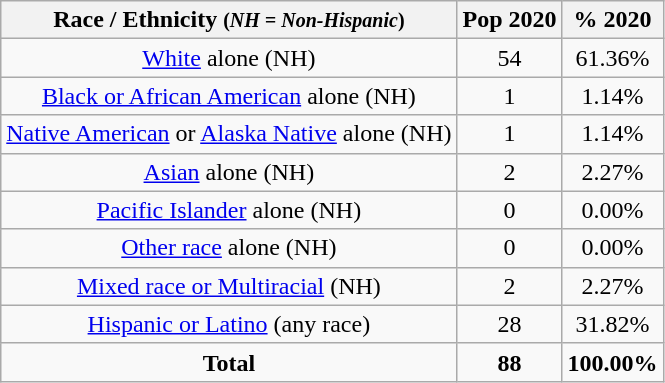<table class="wikitable" style="text-align:center;">
<tr>
<th>Race / Ethnicity <small>(<em>NH = Non-Hispanic</em>)</small></th>
<th>Pop 2020</th>
<th>% 2020</th>
</tr>
<tr>
<td><a href='#'>White</a> alone (NH)</td>
<td>54</td>
<td>61.36%</td>
</tr>
<tr>
<td><a href='#'>Black or African American</a> alone (NH)</td>
<td>1</td>
<td>1.14%</td>
</tr>
<tr>
<td><a href='#'>Native American</a> or <a href='#'>Alaska Native</a> alone (NH)</td>
<td>1</td>
<td>1.14%</td>
</tr>
<tr>
<td><a href='#'>Asian</a> alone (NH)</td>
<td>2</td>
<td>2.27%</td>
</tr>
<tr>
<td><a href='#'>Pacific Islander</a> alone (NH)</td>
<td>0</td>
<td>0.00%</td>
</tr>
<tr>
<td><a href='#'>Other race</a> alone (NH)</td>
<td>0</td>
<td>0.00%</td>
</tr>
<tr>
<td><a href='#'>Mixed race or Multiracial</a> (NH)</td>
<td>2</td>
<td>2.27%</td>
</tr>
<tr>
<td><a href='#'>Hispanic or Latino</a> (any race)</td>
<td>28</td>
<td>31.82%</td>
</tr>
<tr>
<td><strong>Total</strong></td>
<td><strong>88</strong></td>
<td><strong>100.00%</strong></td>
</tr>
</table>
